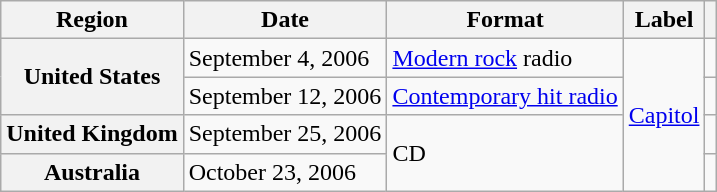<table class="wikitable plainrowheaders">
<tr>
<th scope="col">Region</th>
<th scope="col">Date</th>
<th scope="col">Format</th>
<th scope="col">Label</th>
<th scope="col"></th>
</tr>
<tr>
<th scope="row" rowspan="2">United States</th>
<td>September 4, 2006</td>
<td><a href='#'>Modern rock</a> radio</td>
<td rowspan="4"><a href='#'>Capitol</a></td>
<td></td>
</tr>
<tr>
<td>September 12, 2006</td>
<td><a href='#'>Contemporary hit radio</a></td>
<td></td>
</tr>
<tr>
<th scope="row">United Kingdom</th>
<td>September 25, 2006</td>
<td rowspan="2">CD</td>
<td></td>
</tr>
<tr>
<th scope="row">Australia</th>
<td>October 23, 2006</td>
<td></td>
</tr>
</table>
